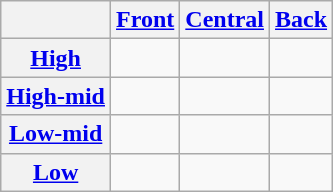<table class="wikitable" style="text-align: center">
<tr>
<th></th>
<th><a href='#'>Front</a></th>
<th><a href='#'>Central</a></th>
<th><a href='#'>Back</a></th>
</tr>
<tr>
<th><a href='#'>High</a></th>
<td></td>
<td></td>
<td></td>
</tr>
<tr>
<th><a href='#'>High-mid</a></th>
<td></td>
<td></td>
<td></td>
</tr>
<tr>
<th><a href='#'>Low-mid</a></th>
<td></td>
<td></td>
<td></td>
</tr>
<tr>
<th><a href='#'>Low</a></th>
<td></td>
<td></td>
<td></td>
</tr>
</table>
